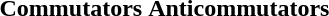<table style="text-align:left;">
<tr>
<th>Commutators</th>
<th>Anticommutators</th>
</tr>
<tr>
<td></td>
<td></td>
</tr>
</table>
